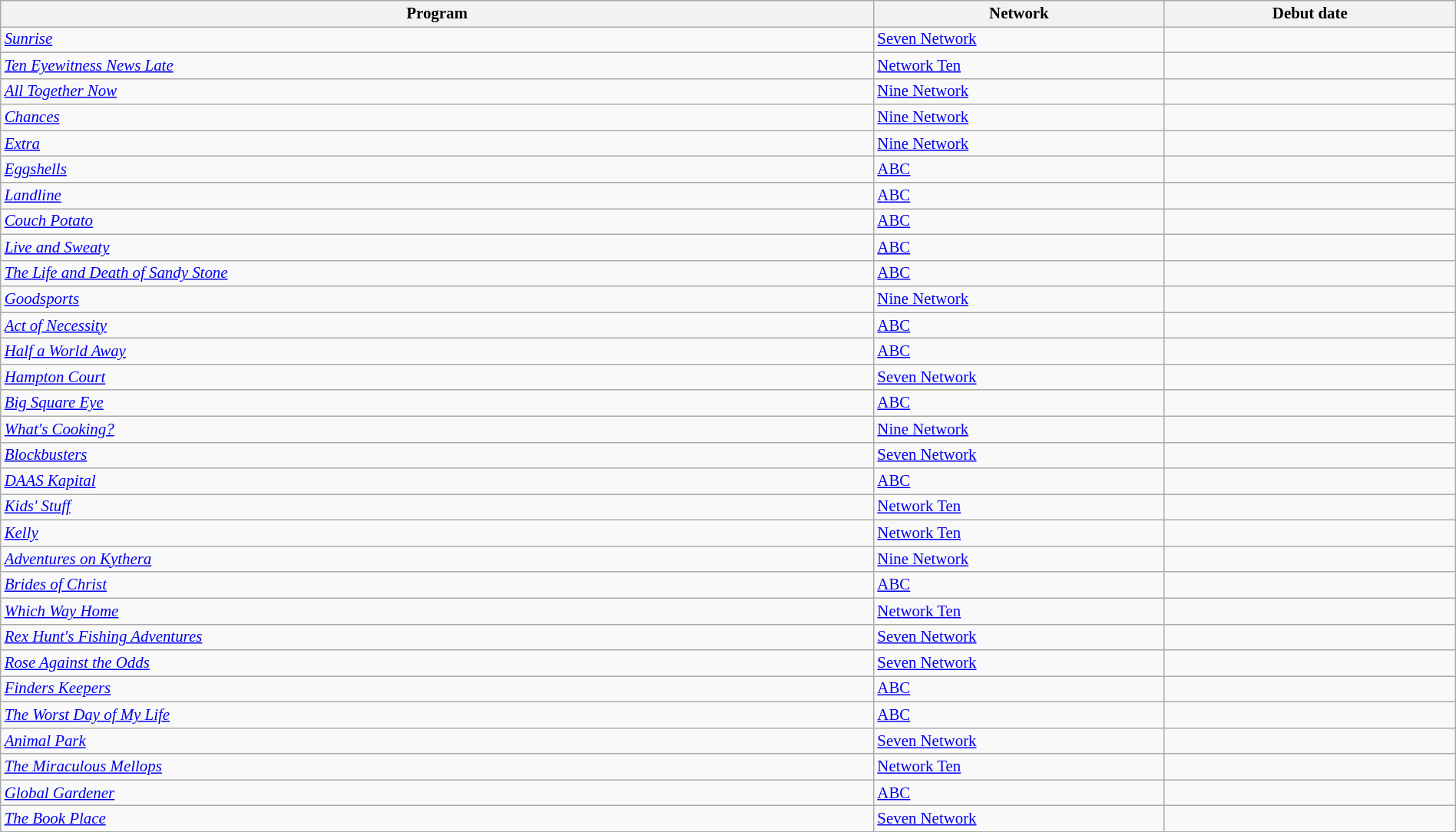<table class="wikitable sortable" width="100%" style="font-size:87%;">
<tr bgcolor="#efefef">
<th width=60%>Program</th>
<th width=20%>Network</th>
<th width=20%>Debut date</th>
</tr>
<tr>
<td><em><a href='#'>Sunrise</a></em></td>
<td><a href='#'>Seven Network</a></td>
<td></td>
</tr>
<tr>
<td><em><a href='#'>Ten Eyewitness News Late</a></em></td>
<td><a href='#'>Network Ten</a></td>
<td></td>
</tr>
<tr>
<td><em><a href='#'>All Together Now</a></em></td>
<td><a href='#'>Nine Network</a></td>
<td></td>
</tr>
<tr>
<td><em><a href='#'>Chances</a></em></td>
<td><a href='#'>Nine Network</a></td>
<td></td>
</tr>
<tr>
<td><em><a href='#'>Extra</a></em></td>
<td><a href='#'>Nine Network</a></td>
<td></td>
</tr>
<tr>
<td><em><a href='#'>Eggshells</a></em></td>
<td><a href='#'>ABC</a></td>
<td></td>
</tr>
<tr>
<td><em><a href='#'>Landline</a></em></td>
<td><a href='#'>ABC</a></td>
<td></td>
</tr>
<tr>
<td><em><a href='#'>Couch Potato</a></em></td>
<td><a href='#'>ABC</a></td>
<td></td>
</tr>
<tr>
<td><em><a href='#'>Live and Sweaty</a></em></td>
<td><a href='#'>ABC</a></td>
<td></td>
</tr>
<tr>
<td><em><a href='#'>The Life and Death of Sandy Stone</a></em></td>
<td><a href='#'>ABC</a></td>
<td></td>
</tr>
<tr>
<td><em><a href='#'>Goodsports</a></em></td>
<td><a href='#'>Nine Network</a></td>
<td></td>
</tr>
<tr>
<td><em><a href='#'>Act of Necessity</a></em></td>
<td><a href='#'>ABC</a></td>
<td></td>
</tr>
<tr>
<td><em><a href='#'>Half a World Away</a></em></td>
<td><a href='#'>ABC</a></td>
<td></td>
</tr>
<tr>
<td><em><a href='#'>Hampton Court</a></em></td>
<td><a href='#'>Seven Network</a></td>
<td></td>
</tr>
<tr>
<td><em><a href='#'>Big Square Eye</a></em></td>
<td><a href='#'>ABC</a></td>
<td></td>
</tr>
<tr>
<td><em><a href='#'>What's Cooking?</a></em></td>
<td><a href='#'>Nine Network</a></td>
<td></td>
</tr>
<tr>
<td><em><a href='#'>Blockbusters</a></em></td>
<td><a href='#'>Seven Network</a></td>
<td></td>
</tr>
<tr>
<td><em><a href='#'>DAAS Kapital</a></em></td>
<td><a href='#'>ABC</a></td>
<td></td>
</tr>
<tr>
<td><em><a href='#'>Kids' Stuff</a></em></td>
<td><a href='#'>Network Ten</a></td>
<td></td>
</tr>
<tr>
<td><em><a href='#'>Kelly</a></em></td>
<td><a href='#'>Network Ten</a></td>
<td></td>
</tr>
<tr>
<td><em><a href='#'>Adventures on Kythera</a></em></td>
<td><a href='#'>Nine Network</a></td>
<td></td>
</tr>
<tr>
<td><em><a href='#'>Brides of Christ</a></em></td>
<td><a href='#'>ABC</a></td>
<td></td>
</tr>
<tr>
<td><em><a href='#'>Which Way Home</a></em></td>
<td><a href='#'>Network Ten</a></td>
<td></td>
</tr>
<tr>
<td><em><a href='#'>Rex Hunt's Fishing Adventures</a></em></td>
<td><a href='#'>Seven Network</a></td>
<td></td>
</tr>
<tr>
<td><em><a href='#'>Rose Against the Odds</a></em></td>
<td><a href='#'>Seven Network</a></td>
<td></td>
</tr>
<tr>
<td><em><a href='#'>Finders Keepers</a></em></td>
<td><a href='#'>ABC</a></td>
<td></td>
</tr>
<tr>
<td><em><a href='#'>The Worst Day of My Life</a></em></td>
<td><a href='#'>ABC</a></td>
<td></td>
</tr>
<tr>
<td><em><a href='#'>Animal Park</a></em></td>
<td><a href='#'>Seven Network</a></td>
<td></td>
</tr>
<tr>
<td><em><a href='#'>The Miraculous Mellops</a></em></td>
<td><a href='#'>Network Ten</a></td>
<td></td>
</tr>
<tr>
<td><em><a href='#'>Global Gardener</a></em></td>
<td><a href='#'>ABC</a></td>
<td></td>
</tr>
<tr>
<td><em><a href='#'>The Book Place</a></em></td>
<td><a href='#'>Seven Network</a></td>
<td></td>
</tr>
</table>
